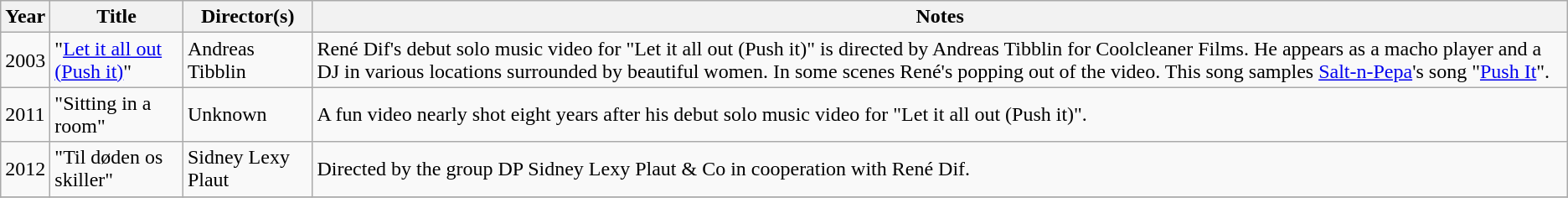<table class="wikitable">
<tr>
<th>Year</th>
<th>Title</th>
<th>Director(s)</th>
<th>Notes</th>
</tr>
<tr>
<td>2003</td>
<td>"<a href='#'>Let it all out (Push it)</a>"</td>
<td>Andreas Tibblin</td>
<td>René Dif's debut solo music video for "Let it all out (Push it)" is directed by Andreas Tibblin for Coolcleaner Films. He appears as a macho player and a DJ in various locations surrounded by beautiful women. In some scenes René's popping out of the video. This song samples <a href='#'>Salt-n-Pepa</a>'s song "<a href='#'>Push It</a>".</td>
</tr>
<tr>
<td>2011</td>
<td>"Sitting in a room"</td>
<td>Unknown</td>
<td>A fun video nearly shot eight years after his debut solo music video for "Let it all out (Push it)".</td>
</tr>
<tr>
<td>2012</td>
<td>"Til døden os skiller"</td>
<td>Sidney Lexy Plaut</td>
<td>Directed by the group DP Sidney Lexy Plaut & Co in cooperation with René Dif.</td>
</tr>
<tr>
</tr>
</table>
